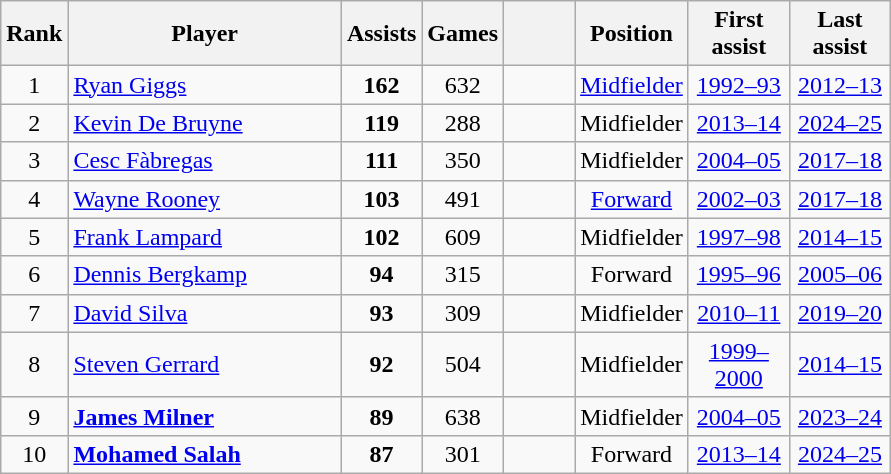<table class="wikitable sortable nowrap" style="text-align: center">
<tr>
<th>Rank</th>
<th style="width:175px">Player</th>
<th>Assists</th>
<th>Games</th>
<th style="width:40px"></th>
<th style="width:50px">Position</th>
<th style="width:60px">First assist</th>
<th style="width:60px">Last assist</th>
</tr>
<tr>
<td>1</td>
<td style="text-align:left"> <a href='#'>Ryan Giggs</a></td>
<td><strong>162</strong></td>
<td>632</td>
<td></td>
<td><a href='#'>Midfielder</a></td>
<td><a href='#'>1992–93</a></td>
<td><a href='#'>2012–13</a></td>
</tr>
<tr>
<td>2</td>
<td style="text-align:left"> <a href='#'>Kevin De Bruyne</a></td>
<td><strong>119</strong></td>
<td>288</td>
<td></td>
<td>Midfielder</td>
<td><a href='#'>2013–14</a></td>
<td><a href='#'>2024–25</a></td>
</tr>
<tr>
<td>3</td>
<td style="text-align:left"> <a href='#'>Cesc Fàbregas</a></td>
<td><strong>111</strong></td>
<td>350</td>
<td></td>
<td>Midfielder</td>
<td><a href='#'>2004–05</a></td>
<td><a href='#'>2017–18</a></td>
</tr>
<tr>
<td>4</td>
<td style="text-align:left"> <a href='#'>Wayne Rooney</a></td>
<td><strong>103</strong></td>
<td>491</td>
<td></td>
<td><a href='#'>Forward</a></td>
<td><a href='#'>2002–03</a></td>
<td><a href='#'>2017–18</a></td>
</tr>
<tr>
<td>5</td>
<td style="text-align:left"> <a href='#'>Frank Lampard</a></td>
<td><strong>102</strong></td>
<td>609</td>
<td></td>
<td>Midfielder</td>
<td><a href='#'>1997–98</a></td>
<td><a href='#'>2014–15</a></td>
</tr>
<tr>
<td>6</td>
<td style="text-align:left"> <a href='#'>Dennis Bergkamp</a></td>
<td><strong>94</strong></td>
<td>315</td>
<td></td>
<td>Forward</td>
<td><a href='#'>1995–96</a></td>
<td><a href='#'>2005–06</a></td>
</tr>
<tr>
<td>7</td>
<td style="text-align:left"> <a href='#'>David Silva</a></td>
<td><strong>93</strong></td>
<td>309</td>
<td></td>
<td>Midfielder</td>
<td><a href='#'>2010–11</a></td>
<td><a href='#'>2019–20</a></td>
</tr>
<tr>
<td>8</td>
<td style="text-align:left"> <a href='#'>Steven Gerrard</a></td>
<td><strong>92</strong></td>
<td>504</td>
<td></td>
<td>Midfielder</td>
<td><a href='#'>1999–2000</a></td>
<td><a href='#'>2014–15</a></td>
</tr>
<tr>
<td>9</td>
<td style="text-align:left"> <strong><a href='#'>James Milner</a></strong></td>
<td><strong>89</strong></td>
<td>638</td>
<td></td>
<td>Midfielder</td>
<td><a href='#'>2004–05</a></td>
<td><a href='#'>2023–24</a></td>
</tr>
<tr>
<td>10</td>
<td style="text-align:left"> <strong><a href='#'>Mohamed Salah</a></strong></td>
<td><strong>87</strong></td>
<td>301</td>
<td></td>
<td>Forward</td>
<td><a href='#'>2013–14</a></td>
<td><a href='#'>2024–25</a></td>
</tr>
</table>
